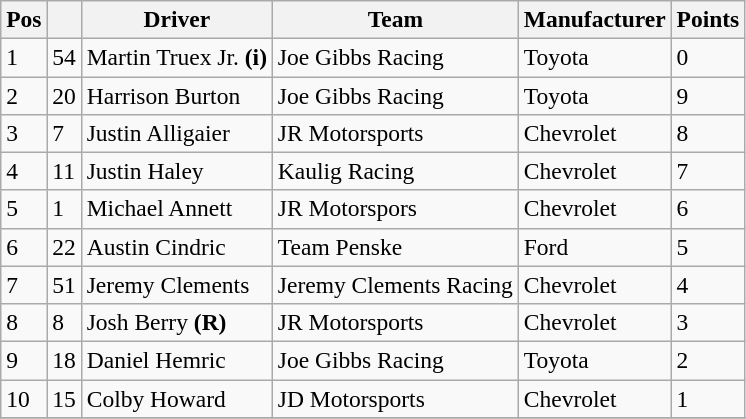<table class="wikitable" style="font-size:98%">
<tr>
<th>Pos</th>
<th></th>
<th>Driver</th>
<th>Team</th>
<th>Manufacturer</th>
<th>Points</th>
</tr>
<tr>
<td>1</td>
<td>54</td>
<td>Martin Truex Jr. <strong>(i)</strong></td>
<td>Joe Gibbs Racing</td>
<td>Toyota</td>
<td>0</td>
</tr>
<tr>
<td>2</td>
<td>20</td>
<td>Harrison Burton</td>
<td>Joe Gibbs Racing</td>
<td>Toyota</td>
<td>9</td>
</tr>
<tr>
<td>3</td>
<td>7</td>
<td>Justin Alligaier</td>
<td>JR Motorsports</td>
<td>Chevrolet</td>
<td>8</td>
</tr>
<tr>
<td>4</td>
<td>11</td>
<td>Justin Haley</td>
<td>Kaulig Racing</td>
<td>Chevrolet</td>
<td>7</td>
</tr>
<tr>
<td>5</td>
<td>1</td>
<td>Michael Annett</td>
<td>JR Motorspors</td>
<td>Chevrolet</td>
<td>6</td>
</tr>
<tr>
<td>6</td>
<td>22</td>
<td>Austin Cindric</td>
<td>Team Penske</td>
<td>Ford</td>
<td>5</td>
</tr>
<tr>
<td>7</td>
<td>51</td>
<td>Jeremy Clements</td>
<td>Jeremy Clements Racing</td>
<td>Chevrolet</td>
<td>4</td>
</tr>
<tr>
<td>8</td>
<td>8</td>
<td>Josh Berry <strong>(R)</strong></td>
<td>JR Motorsports</td>
<td>Chevrolet</td>
<td>3</td>
</tr>
<tr>
<td>9</td>
<td>18</td>
<td>Daniel Hemric</td>
<td>Joe Gibbs Racing</td>
<td>Toyota</td>
<td>2</td>
</tr>
<tr>
<td>10</td>
<td>15</td>
<td>Colby Howard</td>
<td>JD Motorsports</td>
<td>Chevrolet</td>
<td>1</td>
</tr>
<tr>
</tr>
</table>
